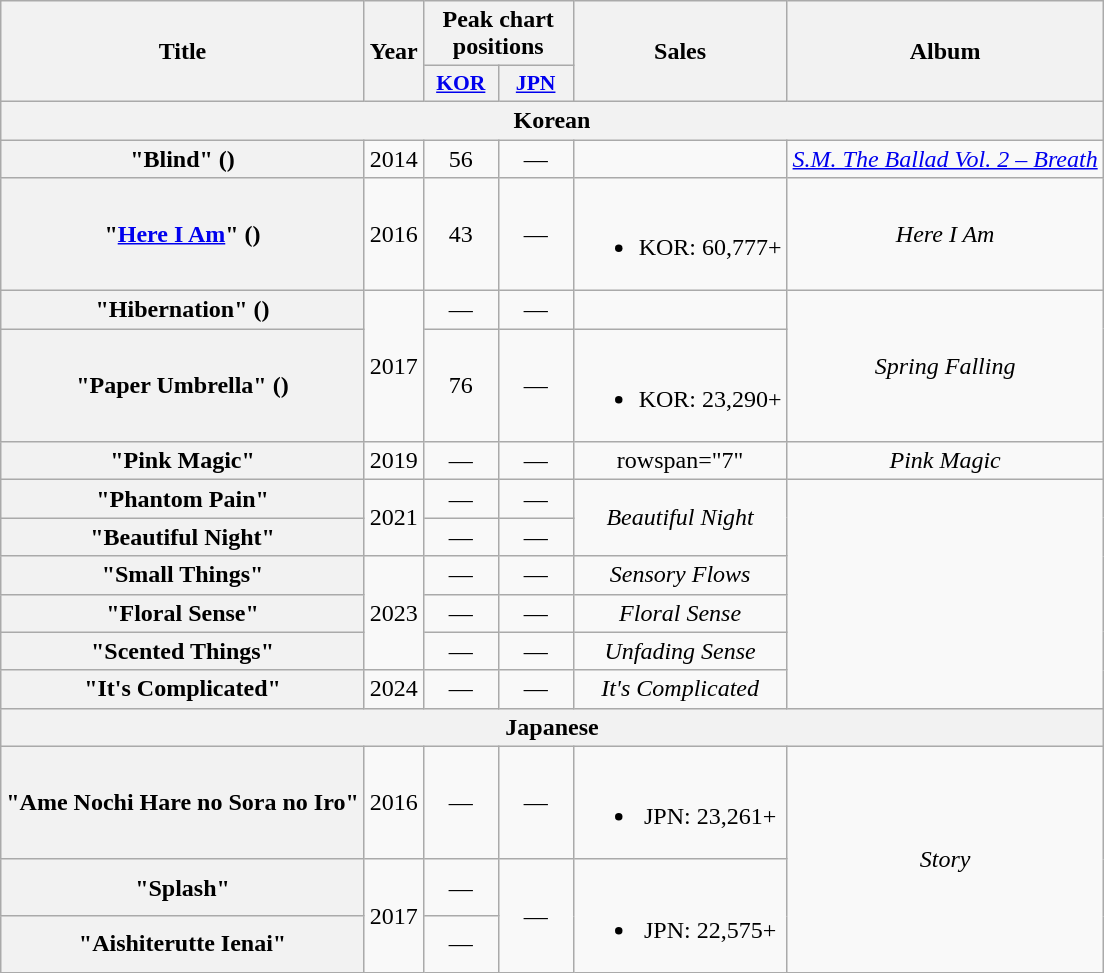<table class="wikitable plainrowheaders" style="text-align:center;">
<tr>
<th rowspan=2>Title</th>
<th rowspan=2>Year</th>
<th colspan=2>Peak chart positions</th>
<th rowspan=2>Sales</th>
<th rowspan=2>Album</th>
</tr>
<tr>
<th scope="col" style="width:3em;font-size:90%;"><a href='#'>KOR</a><br></th>
<th scope="col" style="width:3em;font-size:90%;"><a href='#'>JPN</a><br></th>
</tr>
<tr>
<th colspan="6">Korean</th>
</tr>
<tr>
<th scope=row>"Blind" ()</th>
<td>2014</td>
<td>56</td>
<td>—</td>
<td></td>
<td><em><a href='#'>S.M. The Ballad Vol. 2 – Breath</a></em></td>
</tr>
<tr>
<th scope=row>"<a href='#'>Here I Am</a>" ()</th>
<td>2016</td>
<td>43</td>
<td>—</td>
<td><br><ul><li>KOR: 60,777+</li></ul></td>
<td><em>Here I Am</em></td>
</tr>
<tr>
<th scope=row>"Hibernation" ()</th>
<td rowspan="2">2017</td>
<td>—</td>
<td>—</td>
<td></td>
<td rowspan="2"><em>Spring Falling</em></td>
</tr>
<tr>
<th scope=row>"Paper Umbrella" ()</th>
<td>76</td>
<td>—</td>
<td><br><ul><li>KOR: 23,290+</li></ul></td>
</tr>
<tr>
<th scope=row>"Pink Magic"</th>
<td>2019</td>
<td>—</td>
<td>—</td>
<td>rowspan="7" </td>
<td><em>Pink Magic</em></td>
</tr>
<tr>
<th scope="row">"Phantom Pain"</th>
<td rowspan="2">2021</td>
<td>—</td>
<td>—</td>
<td rowspan="2"><em>Beautiful Night</em></td>
</tr>
<tr>
<th scope=row>"Beautiful Night"</th>
<td>—</td>
<td>—</td>
</tr>
<tr>
<th scope=row>"Small Things"</th>
<td rowspan="3">2023</td>
<td>—</td>
<td>—</td>
<td><em>Sensory Flows</em></td>
</tr>
<tr>
<th scope=row>"Floral Sense"<br></th>
<td>—</td>
<td>—</td>
<td><em>Floral Sense</em></td>
</tr>
<tr>
<th scope="row">"Scented Things"</th>
<td>—</td>
<td>—</td>
<td><em>Unfading Sense</em></td>
</tr>
<tr>
<th scope=row>"It's Complicated"</th>
<td>2024</td>
<td>—</td>
<td>—</td>
<td><em>It's Complicated</em></td>
</tr>
<tr>
<th colspan="6">Japanese</th>
</tr>
<tr>
<th scope=row>"Ame Nochi Hare no Sora no Iro" </th>
<td>2016</td>
<td>—</td>
<td>—</td>
<td><br><ul><li>JPN: 23,261+</li></ul></td>
<td rowspan="3"><em>Story</em></td>
</tr>
<tr>
<th scope=row>"Splash"</th>
<td rowspan="2">2017</td>
<td>—</td>
<td rowspan="2">—</td>
<td rowspan="2"><br><ul><li>JPN: 22,575+</li></ul></td>
</tr>
<tr>
<th scope=row>"Aishiterutte Ienai" </th>
<td>—</td>
</tr>
</table>
